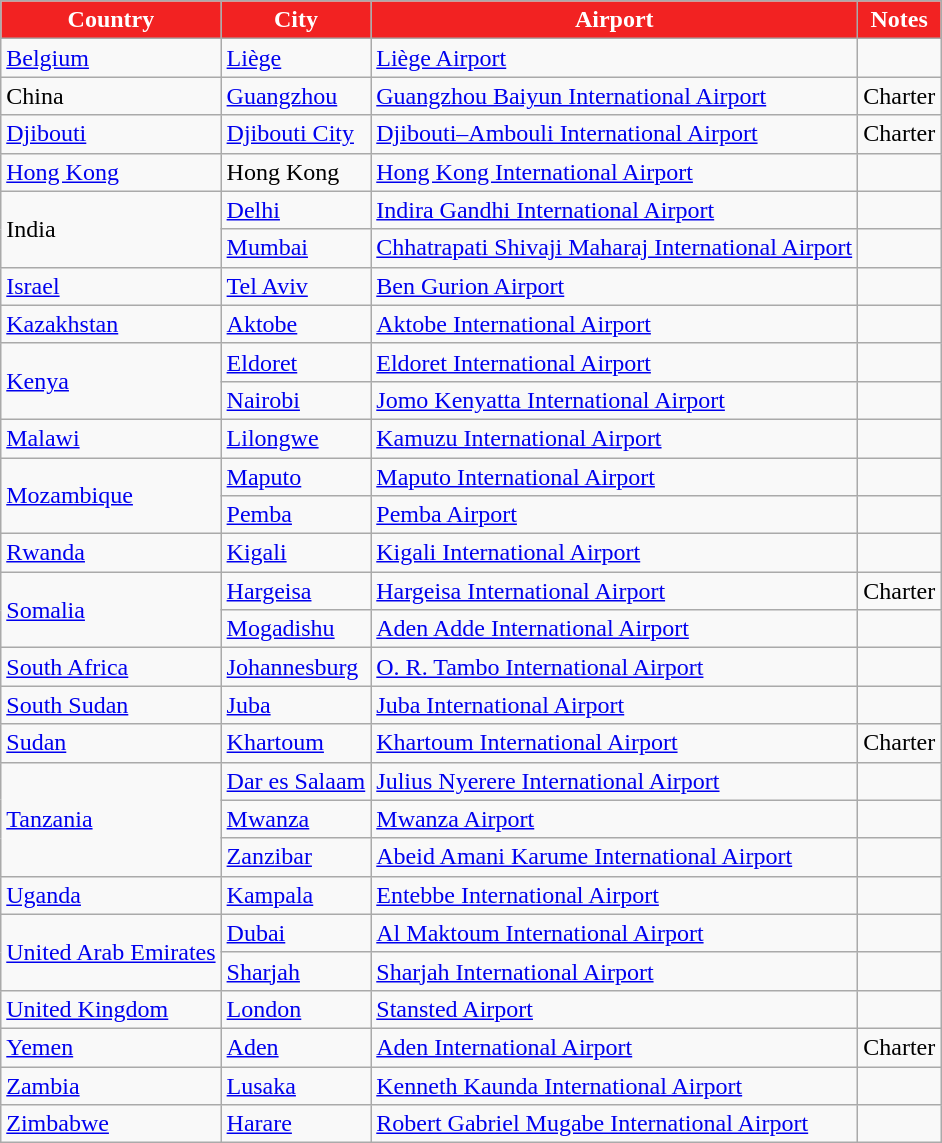<table class="wikitable sortable">
<tr>
<th style="background:#F22222; color:#FFFFFF;">Country</th>
<th style="background:#F22222; color:#FFFFFF;">City</th>
<th style="background:#F22222; color:#FFFFFF;">Airport</th>
<th style="background:#F22222; color:#FFFFFF;">Notes</th>
</tr>
<tr>
<td><a href='#'>Belgium</a></td>
<td><a href='#'>Liège</a></td>
<td><a href='#'>Liège Airport</a></td>
<td align=center></td>
</tr>
<tr>
<td>China</td>
<td><a href='#'>Guangzhou</a></td>
<td><a href='#'>Guangzhou Baiyun International Airport</a></td>
<td align=center>Charter</td>
</tr>
<tr>
<td><a href='#'>Djibouti</a></td>
<td><a href='#'>Djibouti City</a></td>
<td><a href='#'>Djibouti–Ambouli International Airport</a></td>
<td align=center>Charter</td>
</tr>
<tr>
<td><a href='#'>Hong Kong</a></td>
<td>Hong Kong</td>
<td><a href='#'>Hong Kong International Airport</a></td>
<td></td>
</tr>
<tr>
<td rowspan="2">India</td>
<td><a href='#'>Delhi</a></td>
<td><a href='#'>Indira Gandhi International Airport</a></td>
<td align=center></td>
</tr>
<tr>
<td><a href='#'>Mumbai</a></td>
<td><a href='#'>Chhatrapati Shivaji Maharaj International Airport</a></td>
<td align=center></td>
</tr>
<tr>
<td><a href='#'>Israel</a></td>
<td><a href='#'>Tel Aviv</a></td>
<td><a href='#'>Ben Gurion Airport</a></td>
<td align=center></td>
</tr>
<tr>
<td><a href='#'>Kazakhstan</a></td>
<td><a href='#'>Aktobe</a></td>
<td><a href='#'>Aktobe International Airport</a></td>
<td align=center></td>
</tr>
<tr>
<td rowspan="2"><a href='#'>Kenya</a></td>
<td><a href='#'>Eldoret</a></td>
<td><a href='#'>Eldoret International Airport</a></td>
<td align=center></td>
</tr>
<tr>
<td><a href='#'>Nairobi</a></td>
<td><a href='#'>Jomo Kenyatta International Airport</a></td>
<td></td>
</tr>
<tr>
<td><a href='#'>Malawi</a></td>
<td><a href='#'>Lilongwe</a></td>
<td><a href='#'>Kamuzu International Airport</a></td>
<td align=center></td>
</tr>
<tr>
<td rowspan="2"><a href='#'>Mozambique</a></td>
<td><a href='#'>Maputo</a></td>
<td><a href='#'>Maputo International Airport</a></td>
<td align=center></td>
</tr>
<tr>
<td><a href='#'>Pemba</a></td>
<td><a href='#'>Pemba Airport</a></td>
<td align=center></td>
</tr>
<tr>
<td><a href='#'>Rwanda</a></td>
<td><a href='#'>Kigali</a></td>
<td><a href='#'>Kigali International Airport</a></td>
<td align=center></td>
</tr>
<tr>
<td rowspan="2"><a href='#'>Somalia</a></td>
<td><a href='#'>Hargeisa</a></td>
<td><a href='#'>Hargeisa International Airport</a></td>
<td align=center>Charter</td>
</tr>
<tr>
<td><a href='#'>Mogadishu</a></td>
<td><a href='#'>Aden Adde International Airport</a></td>
<td align=center></td>
</tr>
<tr>
<td><a href='#'>South Africa</a></td>
<td><a href='#'>Johannesburg</a></td>
<td><a href='#'>O. R. Tambo International Airport</a></td>
<td></td>
</tr>
<tr>
<td><a href='#'>South Sudan</a></td>
<td><a href='#'>Juba</a></td>
<td><a href='#'>Juba International Airport</a></td>
<td align=center></td>
</tr>
<tr>
<td><a href='#'>Sudan</a></td>
<td><a href='#'>Khartoum</a></td>
<td><a href='#'>Khartoum International Airport</a></td>
<td align=center>Charter</td>
</tr>
<tr>
<td rowspan="3"><a href='#'>Tanzania</a></td>
<td><a href='#'>Dar es Salaam</a></td>
<td><a href='#'>Julius Nyerere International Airport</a></td>
<td align=center></td>
</tr>
<tr>
<td><a href='#'>Mwanza</a></td>
<td><a href='#'>Mwanza Airport</a></td>
<td align=center></td>
</tr>
<tr>
<td><a href='#'>Zanzibar</a></td>
<td><a href='#'>Abeid Amani Karume International Airport</a></td>
<td align=center></td>
</tr>
<tr>
<td><a href='#'>Uganda</a></td>
<td><a href='#'>Kampala</a></td>
<td><a href='#'>Entebbe International Airport</a></td>
<td align=center></td>
</tr>
<tr>
<td rowspan="2"><a href='#'>United Arab Emirates</a></td>
<td><a href='#'>Dubai</a></td>
<td><a href='#'>Al Maktoum International Airport</a></td>
<td></td>
</tr>
<tr>
<td><a href='#'>Sharjah</a></td>
<td><a href='#'>Sharjah International Airport</a></td>
<td></td>
</tr>
<tr>
<td><a href='#'>United Kingdom</a></td>
<td><a href='#'>London</a></td>
<td><a href='#'>Stansted Airport</a></td>
<td></td>
</tr>
<tr>
<td><a href='#'>Yemen</a></td>
<td><a href='#'>Aden</a></td>
<td><a href='#'>Aden International Airport</a></td>
<td align=center>Charter</td>
</tr>
<tr>
<td><a href='#'>Zambia</a></td>
<td><a href='#'>Lusaka</a></td>
<td><a href='#'>Kenneth Kaunda International Airport</a></td>
<td align=center></td>
</tr>
<tr>
<td><a href='#'>Zimbabwe</a></td>
<td><a href='#'>Harare</a></td>
<td><a href='#'>Robert Gabriel Mugabe International Airport</a></td>
<td align=center></td>
</tr>
</table>
